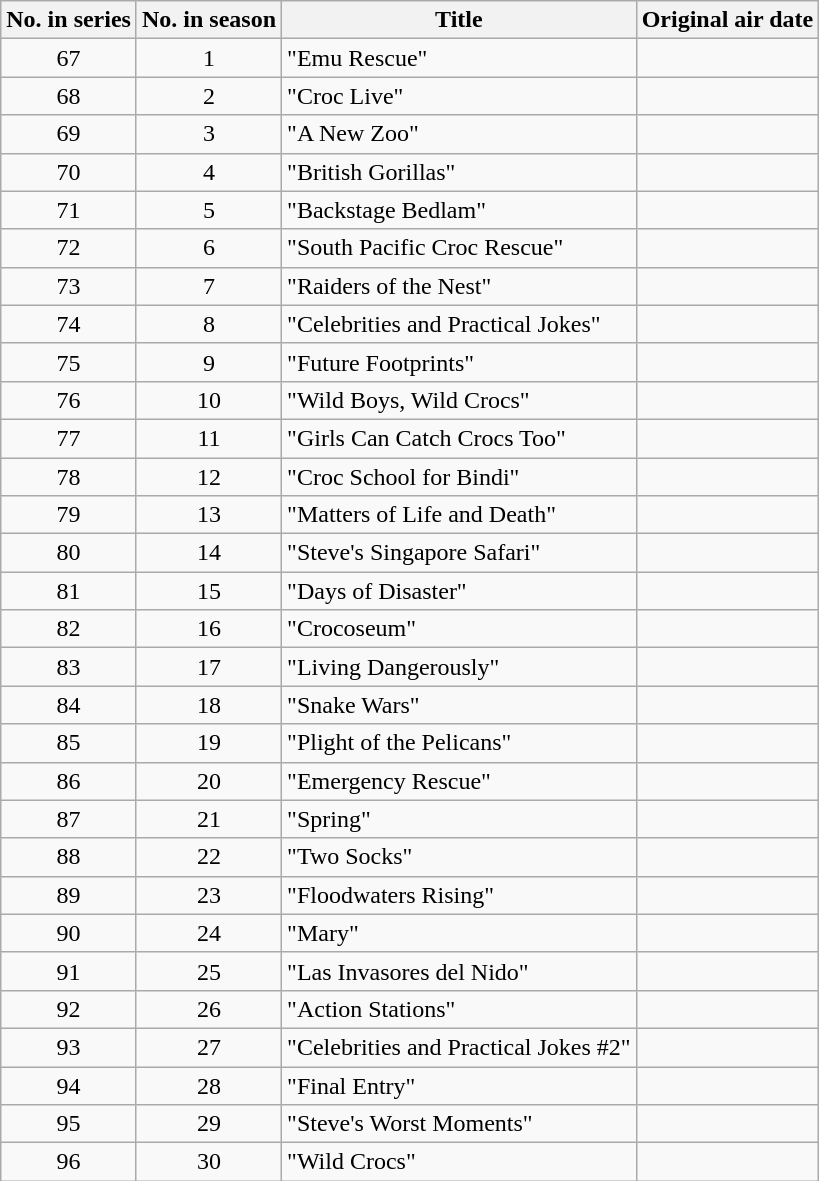<table class="wikitable plainrowheaders" style="text-align:center">
<tr>
<th scope="col">No. in series</th>
<th scope="col">No. in season</th>
<th scope="col">Title</th>
<th scope="col">Original air date</th>
</tr>
<tr>
<td scope="row">67</td>
<td>1</td>
<td style="text-align:left">"Emu Rescue"</td>
<td></td>
</tr>
<tr>
<td scope="row">68</td>
<td>2</td>
<td style="text-align:left">"Croc Live"</td>
<td></td>
</tr>
<tr>
<td scope="row">69</td>
<td>3</td>
<td style="text-align:left">"A New Zoo"</td>
<td></td>
</tr>
<tr>
<td scope="row">70</td>
<td>4</td>
<td style="text-align:left">"British Gorillas"</td>
<td></td>
</tr>
<tr>
<td scope="row">71</td>
<td>5</td>
<td style="text-align:left">"Backstage Bedlam"</td>
<td></td>
</tr>
<tr>
<td scope="row">72</td>
<td>6</td>
<td style="text-align:left">"South Pacific Croc Rescue"</td>
<td></td>
</tr>
<tr>
<td scope="row">73</td>
<td>7</td>
<td style="text-align:left">"Raiders of the Nest"</td>
<td></td>
</tr>
<tr>
<td scope="row">74</td>
<td>8</td>
<td style="text-align:left">"Celebrities and Practical Jokes"</td>
<td></td>
</tr>
<tr>
<td scope="row">75</td>
<td>9</td>
<td style="text-align:left">"Future Footprints"</td>
<td></td>
</tr>
<tr>
<td scope="row">76</td>
<td>10</td>
<td style="text-align:left">"Wild Boys, Wild Crocs"</td>
<td></td>
</tr>
<tr>
<td scope="row">77</td>
<td>11</td>
<td style="text-align:left">"Girls Can Catch Crocs Too"</td>
<td></td>
</tr>
<tr>
<td scope="row">78</td>
<td>12</td>
<td style="text-align:left">"Croc School for Bindi"</td>
<td></td>
</tr>
<tr>
<td scope="row">79</td>
<td>13</td>
<td style="text-align:left">"Matters of Life and Death"</td>
<td></td>
</tr>
<tr>
<td scope="row">80</td>
<td>14</td>
<td style="text-align:left">"Steve's Singapore Safari"</td>
<td></td>
</tr>
<tr>
<td scope="row">81</td>
<td>15</td>
<td style="text-align:left">"Days of Disaster"</td>
<td></td>
</tr>
<tr>
<td scope="row">82</td>
<td>16</td>
<td style="text-align:left">"Crocoseum"</td>
<td></td>
</tr>
<tr>
<td scope="row">83</td>
<td>17</td>
<td style="text-align:left">"Living Dangerously"</td>
<td></td>
</tr>
<tr>
<td scope="row">84</td>
<td>18</td>
<td style="text-align:left">"Snake Wars"</td>
<td></td>
</tr>
<tr>
<td scope="row">85</td>
<td>19</td>
<td style="text-align:left">"Plight of the Pelicans"</td>
<td></td>
</tr>
<tr>
<td scope="row">86</td>
<td>20</td>
<td style="text-align:left">"Emergency Rescue"</td>
<td></td>
</tr>
<tr>
<td scope="row">87</td>
<td>21</td>
<td style="text-align:left">"Spring"</td>
<td></td>
</tr>
<tr>
<td scope="row">88</td>
<td>22</td>
<td style="text-align:left">"Two Socks"</td>
<td></td>
</tr>
<tr>
<td scope="row">89</td>
<td>23</td>
<td style="text-align:left">"Floodwaters Rising"</td>
<td></td>
</tr>
<tr>
<td scope="row">90</td>
<td>24</td>
<td style="text-align:left">"Mary"</td>
<td></td>
</tr>
<tr>
<td scope="row">91</td>
<td>25</td>
<td style="text-align:left">"Las Invasores del Nido"</td>
<td></td>
</tr>
<tr>
<td scope="row">92</td>
<td>26</td>
<td style="text-align:left">"Action Stations"</td>
<td></td>
</tr>
<tr>
<td scope="row">93</td>
<td>27</td>
<td style="text-align:left">"Celebrities and Practical Jokes #2"</td>
<td></td>
</tr>
<tr>
<td scope="row">94</td>
<td>28</td>
<td style="text-align:left">"Final Entry"</td>
<td></td>
</tr>
<tr>
<td scope="row">95</td>
<td>29</td>
<td style="text-align:left">"Steve's Worst Moments"</td>
<td></td>
</tr>
<tr>
<td scope="row">96</td>
<td>30</td>
<td style="text-align:left">"Wild Crocs"</td>
<td></td>
</tr>
</table>
